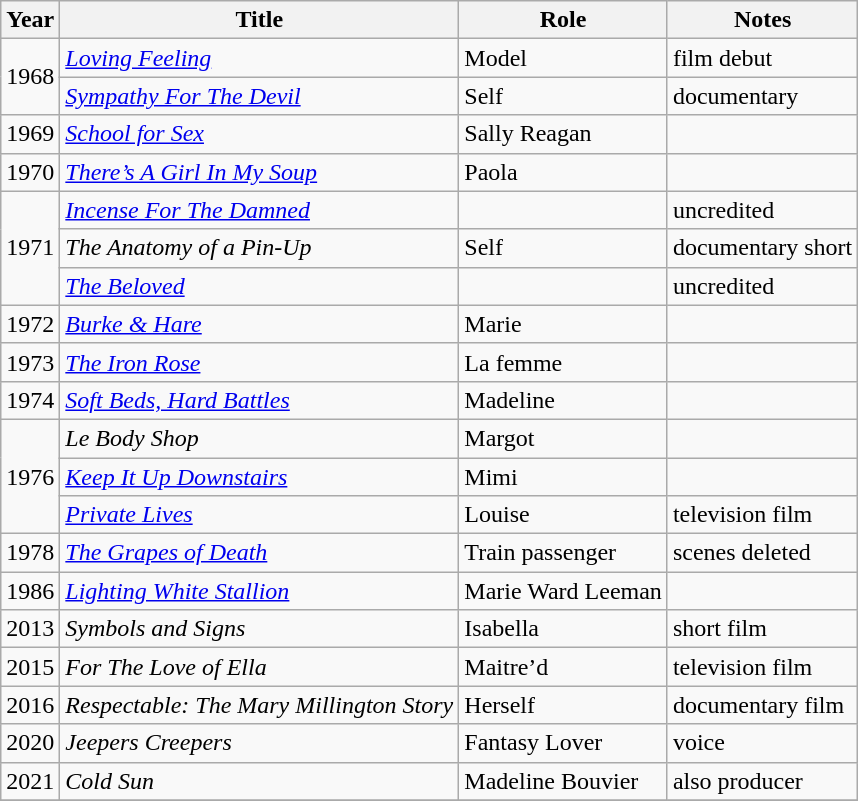<table class="wikitable sortable">
<tr>
<th>Year</th>
<th>Title</th>
<th>Role</th>
<th>Notes</th>
</tr>
<tr>
<td rowspan="2">1968</td>
<td><em><a href='#'>Loving Feeling</a></em></td>
<td>Model</td>
<td>film debut</td>
</tr>
<tr>
<td><em><a href='#'>Sympathy For The Devil</a></em></td>
<td>Self</td>
<td>documentary</td>
</tr>
<tr>
<td>1969</td>
<td><em><a href='#'>School for Sex</a></em></td>
<td>Sally Reagan</td>
<td></td>
</tr>
<tr>
<td>1970</td>
<td><em><a href='#'>There’s A Girl In My Soup</a></em></td>
<td>Paola</td>
<td></td>
</tr>
<tr>
<td rowspan="3">1971</td>
<td><em><a href='#'>Incense For The Damned</a></em></td>
<td></td>
<td>uncredited</td>
</tr>
<tr>
<td><em>The Anatomy of a Pin-Up</em></td>
<td>Self</td>
<td>documentary short</td>
</tr>
<tr>
<td><em><a href='#'>The Beloved</a></em></td>
<td></td>
<td>uncredited</td>
</tr>
<tr>
<td>1972</td>
<td><em><a href='#'>Burke & Hare</a></em></td>
<td>Marie</td>
<td></td>
</tr>
<tr>
<td>1973</td>
<td><em><a href='#'>The Iron Rose</a></em></td>
<td>La femme</td>
<td></td>
</tr>
<tr>
<td>1974</td>
<td><em><a href='#'>Soft Beds, Hard Battles</a></em></td>
<td>Madeline</td>
<td></td>
</tr>
<tr>
<td rowspan="3">1976</td>
<td><em>Le Body Shop</em></td>
<td>Margot</td>
<td></td>
</tr>
<tr>
<td><em><a href='#'>Keep It Up Downstairs</a></em></td>
<td>Mimi</td>
<td></td>
</tr>
<tr>
<td><em><a href='#'>Private Lives</a></em></td>
<td>Louise</td>
<td>television film</td>
</tr>
<tr>
<td>1978</td>
<td><a href='#'><em>The Grapes of Death</em></a></td>
<td>Train passenger</td>
<td>scenes deleted</td>
</tr>
<tr>
<td>1986</td>
<td><em><a href='#'>Lighting White Stallion</a></em></td>
<td>Marie Ward Leeman</td>
<td></td>
</tr>
<tr>
<td>2013</td>
<td><em>Symbols and Signs</em></td>
<td>Isabella</td>
<td>short film</td>
</tr>
<tr>
<td>2015</td>
<td><em>For The Love of Ella</em></td>
<td>Maitre’d</td>
<td>television film</td>
</tr>
<tr>
<td>2016</td>
<td><em>Respectable: The Mary Millington Story</em></td>
<td>Herself</td>
<td>documentary film</td>
</tr>
<tr>
<td>2020</td>
<td><em>Jeepers Creepers</em></td>
<td>Fantasy Lover</td>
<td>voice</td>
</tr>
<tr>
<td>2021</td>
<td><em>Cold Sun</em></td>
<td>Madeline Bouvier</td>
<td>also producer</td>
</tr>
<tr>
</tr>
</table>
